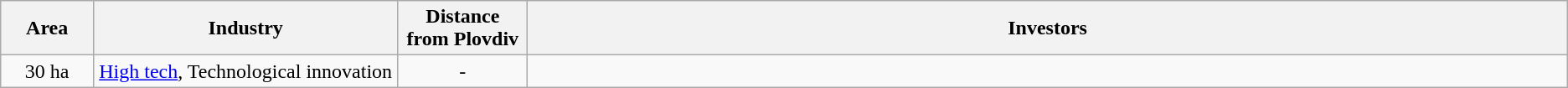<table class="wikitable" style="text-align:center">
<tr>
<th width="70">Area</th>
<th width="250">Industry</th>
<th width="100">Distance from Plovdiv</th>
<th width="900">Investors</th>
</tr>
<tr>
<td>30 ha</td>
<td><a href='#'>High tech</a>, Technological innovation</td>
<td>-</td>
<td style="text-align: left;"></td>
</tr>
</table>
